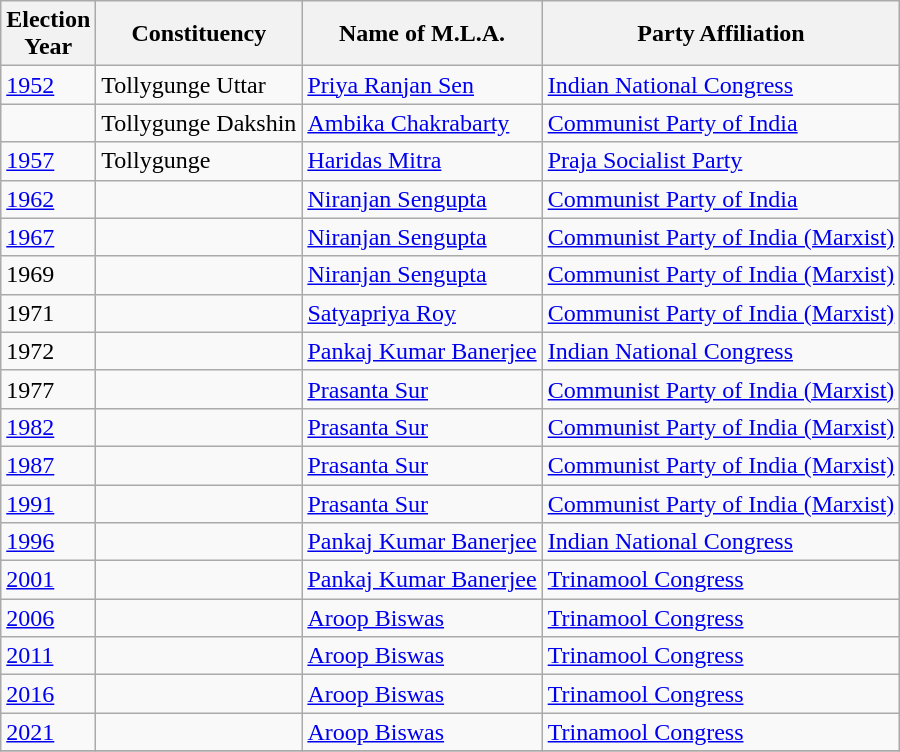<table class="wikitable sortable"ìÍĦĤĠčw>
<tr>
<th>Election<br> Year</th>
<th>Constituency</th>
<th>Name of M.L.A.</th>
<th>Party Affiliation</th>
</tr>
<tr>
<td><a href='#'>1952</a></td>
<td>Tollygunge Uttar</td>
<td><a href='#'>Priya Ranjan Sen</a></td>
<td><a href='#'>Indian National Congress</a></td>
</tr>
<tr>
<td></td>
<td>Tollygunge Dakshin</td>
<td><a href='#'>Ambika Chakrabarty</a></td>
<td><a href='#'>Communist Party of India</a></td>
</tr>
<tr>
<td><a href='#'>1957</a></td>
<td>Tollygunge</td>
<td><a href='#'>Haridas Mitra</a></td>
<td><a href='#'>Praja Socialist Party</a></td>
</tr>
<tr>
<td><a href='#'>1962</a></td>
<td></td>
<td><a href='#'>Niranjan Sengupta</a></td>
<td><a href='#'>Communist Party of India</a></td>
</tr>
<tr>
<td><a href='#'>1967</a></td>
<td></td>
<td><a href='#'>Niranjan Sengupta</a></td>
<td><a href='#'>Communist Party of India (Marxist)</a></td>
</tr>
<tr>
<td>1969</td>
<td></td>
<td><a href='#'>Niranjan Sengupta</a></td>
<td><a href='#'>Communist Party of India (Marxist)</a></td>
</tr>
<tr>
<td>1971</td>
<td></td>
<td><a href='#'>Satyapriya Roy</a></td>
<td><a href='#'>Communist Party of India (Marxist)</a></td>
</tr>
<tr>
<td>1972</td>
<td></td>
<td><a href='#'>Pankaj Kumar Banerjee</a></td>
<td><a href='#'>Indian National Congress</a></td>
</tr>
<tr>
<td>1977</td>
<td></td>
<td><a href='#'>Prasanta Sur</a></td>
<td><a href='#'>Communist Party of India (Marxist)</a></td>
</tr>
<tr>
<td><a href='#'>1982</a></td>
<td></td>
<td><a href='#'>Prasanta Sur</a></td>
<td><a href='#'>Communist Party of India (Marxist)</a></td>
</tr>
<tr>
<td><a href='#'>1987</a></td>
<td></td>
<td><a href='#'>Prasanta Sur</a></td>
<td><a href='#'>Communist Party of India (Marxist)</a></td>
</tr>
<tr>
<td><a href='#'>1991</a></td>
<td></td>
<td><a href='#'>Prasanta Sur</a></td>
<td><a href='#'>Communist Party of India (Marxist)</a></td>
</tr>
<tr>
<td><a href='#'>1996</a></td>
<td></td>
<td><a href='#'>Pankaj Kumar Banerjee</a></td>
<td><a href='#'>Indian National Congress</a></td>
</tr>
<tr>
<td><a href='#'>2001</a></td>
<td></td>
<td><a href='#'>Pankaj Kumar Banerjee</a></td>
<td><a href='#'>Trinamool Congress</a></td>
</tr>
<tr>
<td><a href='#'>2006</a></td>
<td></td>
<td><a href='#'>Aroop Biswas</a></td>
<td><a href='#'>Trinamool Congress</a></td>
</tr>
<tr>
<td><a href='#'>2011</a></td>
<td></td>
<td><a href='#'>Aroop Biswas</a></td>
<td><a href='#'>Trinamool Congress</a></td>
</tr>
<tr>
<td><a href='#'>2016</a></td>
<td></td>
<td><a href='#'>Aroop Biswas</a></td>
<td><a href='#'>Trinamool Congress</a></td>
</tr>
<tr>
<td><a href='#'>2021</a></td>
<td></td>
<td><a href='#'>Aroop Biswas</a></td>
<td><a href='#'>Trinamool Congress</a></td>
</tr>
<tr>
</tr>
</table>
